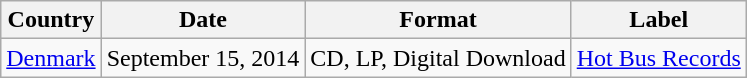<table class="wikitable">
<tr>
<th>Country</th>
<th>Date</th>
<th>Format</th>
<th>Label</th>
</tr>
<tr>
<td><a href='#'>Denmark</a></td>
<td rowspan="1">September 15, 2014</td>
<td rowspan="6">CD, LP, Digital Download</td>
<td rowspan="1"><a href='#'>Hot Bus Records</a></td>
</tr>
</table>
